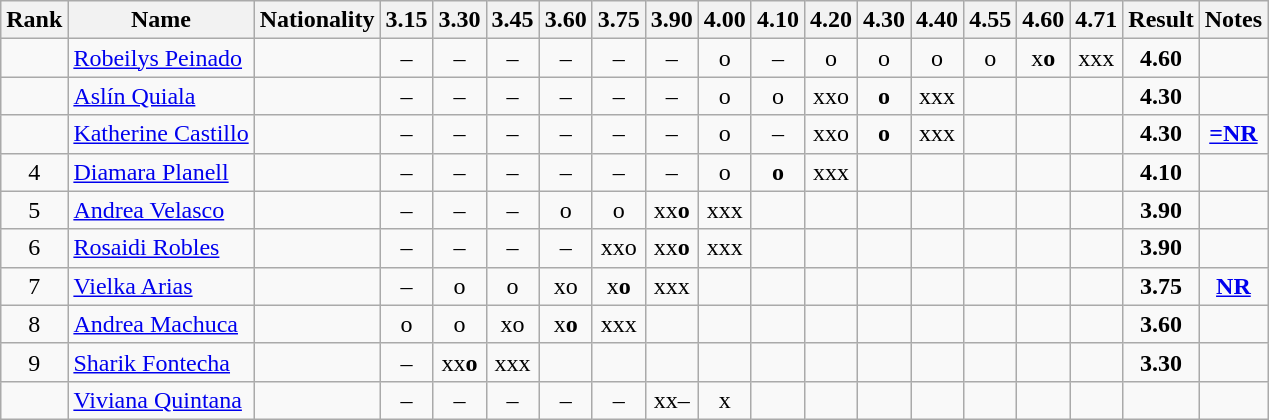<table class="wikitable sortable" style="text-align:center">
<tr>
<th>Rank</th>
<th>Name</th>
<th>Nationality</th>
<th>3.15</th>
<th>3.30</th>
<th>3.45</th>
<th>3.60</th>
<th>3.75</th>
<th>3.90</th>
<th>4.00</th>
<th>4.10</th>
<th>4.20</th>
<th>4.30</th>
<th>4.40</th>
<th>4.55</th>
<th>4.60</th>
<th>4.71</th>
<th>Result</th>
<th>Notes</th>
</tr>
<tr>
<td></td>
<td align=left><a href='#'>Robeilys Peinado</a></td>
<td align=left></td>
<td>–</td>
<td>–</td>
<td>–</td>
<td>–</td>
<td>–</td>
<td>–</td>
<td>o</td>
<td>–</td>
<td>o</td>
<td>o</td>
<td>o</td>
<td>o</td>
<td>x<strong>o</strong></td>
<td>xxx</td>
<td><strong>4.60</strong></td>
<td></td>
</tr>
<tr>
<td></td>
<td align=left><a href='#'>Aslín Quiala</a></td>
<td align=left></td>
<td>–</td>
<td>–</td>
<td>–</td>
<td>–</td>
<td>–</td>
<td>–</td>
<td>o</td>
<td>o</td>
<td>xxo</td>
<td><strong>o</strong></td>
<td>xxx</td>
<td></td>
<td></td>
<td></td>
<td><strong>4.30</strong></td>
<td></td>
</tr>
<tr>
<td></td>
<td align=left><a href='#'>Katherine Castillo</a></td>
<td align=left></td>
<td>–</td>
<td>–</td>
<td>–</td>
<td>–</td>
<td>–</td>
<td>–</td>
<td>o</td>
<td>–</td>
<td>xxo</td>
<td><strong>o</strong></td>
<td>xxx</td>
<td></td>
<td></td>
<td></td>
<td><strong>4.30</strong></td>
<td><strong><a href='#'>=NR</a></strong></td>
</tr>
<tr>
<td>4</td>
<td align=left><a href='#'>Diamara Planell</a></td>
<td align=left></td>
<td>–</td>
<td>–</td>
<td>–</td>
<td>–</td>
<td>–</td>
<td>–</td>
<td>o</td>
<td><strong>o</strong></td>
<td>xxx</td>
<td></td>
<td></td>
<td></td>
<td></td>
<td></td>
<td><strong>4.10</strong></td>
<td></td>
</tr>
<tr>
<td>5</td>
<td align=left><a href='#'>Andrea Velasco</a></td>
<td align=left></td>
<td>–</td>
<td>–</td>
<td>–</td>
<td>o</td>
<td>o</td>
<td>xx<strong>o</strong></td>
<td>xxx</td>
<td></td>
<td></td>
<td></td>
<td></td>
<td></td>
<td></td>
<td></td>
<td><strong>3.90</strong></td>
<td></td>
</tr>
<tr>
<td>6</td>
<td align=left><a href='#'>Rosaidi Robles</a></td>
<td align=left></td>
<td>–</td>
<td>–</td>
<td>–</td>
<td>–</td>
<td>xxo</td>
<td>xx<strong>o</strong></td>
<td>xxx</td>
<td></td>
<td></td>
<td></td>
<td></td>
<td></td>
<td></td>
<td></td>
<td><strong>3.90</strong></td>
<td></td>
</tr>
<tr>
<td>7</td>
<td align=left><a href='#'>Vielka Arias</a></td>
<td align=left></td>
<td>–</td>
<td>o</td>
<td>o</td>
<td>xo</td>
<td>x<strong>o</strong></td>
<td>xxx</td>
<td></td>
<td></td>
<td></td>
<td></td>
<td></td>
<td></td>
<td></td>
<td></td>
<td><strong>3.75</strong></td>
<td><strong><a href='#'>NR</a></strong></td>
</tr>
<tr>
<td>8</td>
<td align=left><a href='#'>Andrea Machuca</a></td>
<td align=left></td>
<td>o</td>
<td>o</td>
<td>xo</td>
<td>x<strong>o</strong></td>
<td>xxx</td>
<td></td>
<td></td>
<td></td>
<td></td>
<td></td>
<td></td>
<td></td>
<td></td>
<td></td>
<td><strong>3.60</strong></td>
<td></td>
</tr>
<tr>
<td>9</td>
<td align=left><a href='#'>Sharik Fontecha</a></td>
<td align=left></td>
<td>–</td>
<td>xx<strong>o</strong></td>
<td>xxx</td>
<td></td>
<td></td>
<td></td>
<td></td>
<td></td>
<td></td>
<td></td>
<td></td>
<td></td>
<td></td>
<td></td>
<td><strong>3.30</strong></td>
<td></td>
</tr>
<tr>
<td></td>
<td align=left><a href='#'>Viviana Quintana</a></td>
<td align=left></td>
<td>–</td>
<td>–</td>
<td>–</td>
<td>–</td>
<td>–</td>
<td>xx–</td>
<td>x</td>
<td></td>
<td></td>
<td></td>
<td></td>
<td></td>
<td></td>
<td></td>
<td><strong></strong></td>
<td></td>
</tr>
</table>
